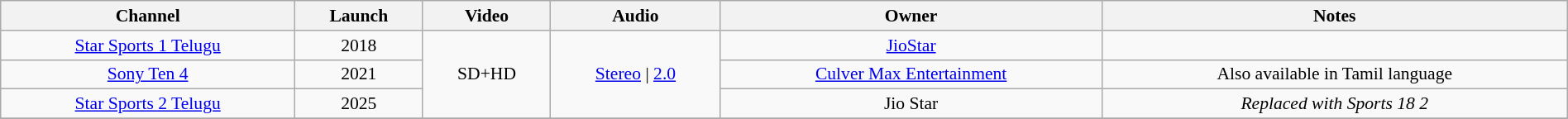<table class="wikitable sortable" style="border-collapse:collapse; font-size: 90%; text-align:center" width="100%">
<tr>
<th>Channel</th>
<th>Launch</th>
<th>Video</th>
<th>Audio</th>
<th>Owner</th>
<th>Notes</th>
</tr>
<tr>
<td><a href='#'>Star Sports 1 Telugu</a></td>
<td>2018</td>
<td rowspan="3">SD+HD</td>
<td rowspan="3"><a href='#'>Stereo</a> | <a href='#'>2.0</a></td>
<td><a href='#'>JioStar</a></td>
<td></td>
</tr>
<tr>
<td><a href='#'>Sony Ten 4</a></td>
<td>2021</td>
<td><a href='#'>Culver Max Entertainment</a></td>
<td>Also available in Tamil language</td>
</tr>
<tr>
<td><a href='#'> Star Sports 2 Telugu</a></td>
<td>2025</td>
<td>Jio Star</td>
<td><em> Replaced with Sports 18 2 </em></td>
</tr>
<tr>
</tr>
</table>
